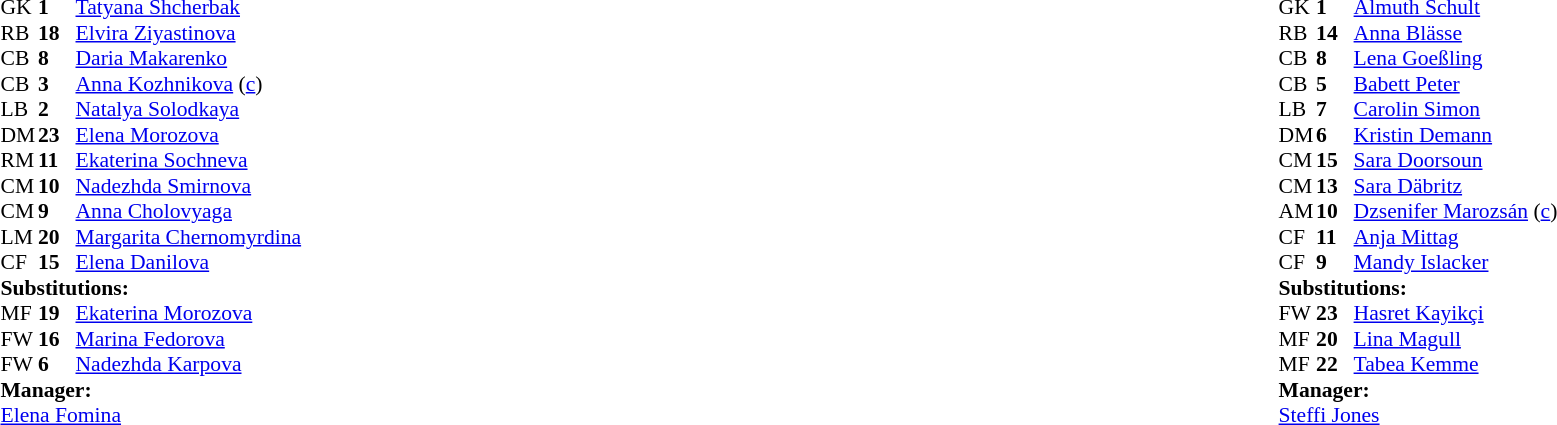<table width="100%">
<tr>
<td valign="top" width="40%"><br><table style="font-size:90%" cellspacing="0" cellpadding="0">
<tr>
<th width=25></th>
<th width=25></th>
</tr>
<tr>
<td>GK</td>
<td><strong>1</strong></td>
<td><a href='#'>Tatyana Shcherbak</a></td>
</tr>
<tr>
<td>RB</td>
<td><strong>18</strong></td>
<td><a href='#'>Elvira Ziyastinova</a></td>
</tr>
<tr>
<td>CB</td>
<td><strong>8</strong></td>
<td><a href='#'>Daria Makarenko</a></td>
<td></td>
<td></td>
</tr>
<tr>
<td>CB</td>
<td><strong>3</strong></td>
<td><a href='#'>Anna Kozhnikova</a> (<a href='#'>c</a>)</td>
<td></td>
</tr>
<tr>
<td>LB</td>
<td><strong>2</strong></td>
<td><a href='#'>Natalya Solodkaya</a></td>
</tr>
<tr>
<td>DM</td>
<td><strong>23</strong></td>
<td><a href='#'>Elena Morozova</a></td>
</tr>
<tr>
<td>RM</td>
<td><strong>11</strong></td>
<td><a href='#'>Ekaterina Sochneva</a></td>
</tr>
<tr>
<td>CM</td>
<td><strong>10</strong></td>
<td><a href='#'>Nadezhda Smirnova</a></td>
<td></td>
<td></td>
</tr>
<tr>
<td>CM</td>
<td><strong>9</strong></td>
<td><a href='#'>Anna Cholovyaga</a></td>
</tr>
<tr>
<td>LM</td>
<td><strong>20</strong></td>
<td><a href='#'>Margarita Chernomyrdina</a></td>
<td></td>
<td></td>
</tr>
<tr>
<td>CF</td>
<td><strong>15</strong></td>
<td><a href='#'>Elena Danilova</a></td>
</tr>
<tr>
<td colspan=3><strong>Substitutions:</strong></td>
</tr>
<tr>
<td>MF</td>
<td><strong>19</strong></td>
<td><a href='#'>Ekaterina Morozova</a></td>
<td></td>
<td></td>
</tr>
<tr>
<td>FW</td>
<td><strong>16</strong></td>
<td><a href='#'>Marina Fedorova</a></td>
<td></td>
<td></td>
</tr>
<tr>
<td>FW</td>
<td><strong>6</strong></td>
<td><a href='#'>Nadezhda Karpova</a></td>
<td></td>
<td></td>
</tr>
<tr>
<td colspan=3><strong>Manager:</strong></td>
</tr>
<tr>
<td colspan=3><a href='#'>Elena Fomina</a></td>
</tr>
</table>
</td>
<td valign="top"></td>
<td valign="top" width="50%"><br><table style="font-size:90%; margin:auto" cellspacing="0" cellpadding="0">
<tr>
<th width=25></th>
<th width=25></th>
</tr>
<tr>
<td>GK</td>
<td><strong>1</strong></td>
<td><a href='#'>Almuth Schult</a></td>
</tr>
<tr>
<td>RB</td>
<td><strong>14</strong></td>
<td><a href='#'>Anna Blässe</a></td>
</tr>
<tr>
<td>CB</td>
<td><strong>8</strong></td>
<td><a href='#'>Lena Goeßling</a></td>
</tr>
<tr>
<td>CB</td>
<td><strong>5</strong></td>
<td><a href='#'>Babett Peter</a></td>
</tr>
<tr>
<td>LB</td>
<td><strong>7</strong></td>
<td><a href='#'>Carolin Simon</a></td>
</tr>
<tr>
<td>DM</td>
<td><strong>6</strong></td>
<td><a href='#'>Kristin Demann</a></td>
</tr>
<tr>
<td>CM</td>
<td><strong>15</strong></td>
<td><a href='#'>Sara Doorsoun</a></td>
</tr>
<tr>
<td>CM</td>
<td><strong>13</strong></td>
<td><a href='#'>Sara Däbritz</a></td>
<td></td>
<td></td>
</tr>
<tr>
<td>AM</td>
<td><strong>10</strong></td>
<td><a href='#'>Dzsenifer Marozsán</a> (<a href='#'>c</a>)</td>
</tr>
<tr>
<td>CF</td>
<td><strong>11</strong></td>
<td><a href='#'>Anja Mittag</a></td>
<td></td>
<td></td>
</tr>
<tr>
<td>CF</td>
<td><strong>9</strong></td>
<td><a href='#'>Mandy Islacker</a></td>
<td></td>
<td></td>
</tr>
<tr>
<td colspan=3><strong>Substitutions:</strong></td>
</tr>
<tr>
<td>FW</td>
<td><strong>23</strong></td>
<td><a href='#'>Hasret Kayikçi</a></td>
<td></td>
<td></td>
</tr>
<tr>
<td>MF</td>
<td><strong>20</strong></td>
<td><a href='#'>Lina Magull</a></td>
<td></td>
<td></td>
</tr>
<tr>
<td>MF</td>
<td><strong>22</strong></td>
<td><a href='#'>Tabea Kemme</a></td>
<td></td>
<td></td>
</tr>
<tr>
<td colspan=3><strong>Manager:</strong></td>
</tr>
<tr>
<td colspan=3><a href='#'>Steffi Jones</a></td>
</tr>
</table>
</td>
</tr>
</table>
